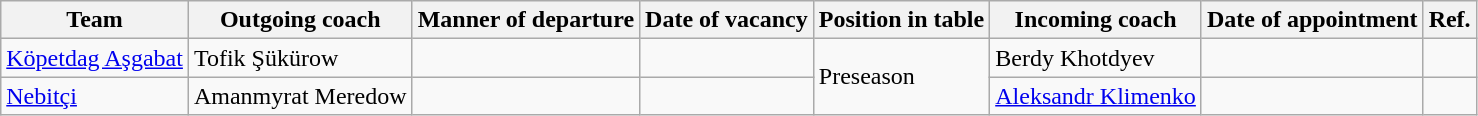<table class="wikitable">
<tr>
<th>Team</th>
<th>Outgoing coach</th>
<th>Manner of departure</th>
<th>Date of vacancy</th>
<th>Position in table</th>
<th>Incoming coach</th>
<th>Date of appointment</th>
<th>Ref.</th>
</tr>
<tr>
<td><a href='#'>Köpetdag Aşgabat</a></td>
<td> Tofik Şükürow</td>
<td></td>
<td></td>
<td rowspan="2">Preseason</td>
<td> Berdy Khotdyev</td>
<td></td>
<td></td>
</tr>
<tr>
<td><a href='#'>Nebitçi</a></td>
<td> Amanmyrat Meredow</td>
<td></td>
<td></td>
<td> <a href='#'>Aleksandr Klimenko</a></td>
<td></td>
<td></td>
</tr>
</table>
